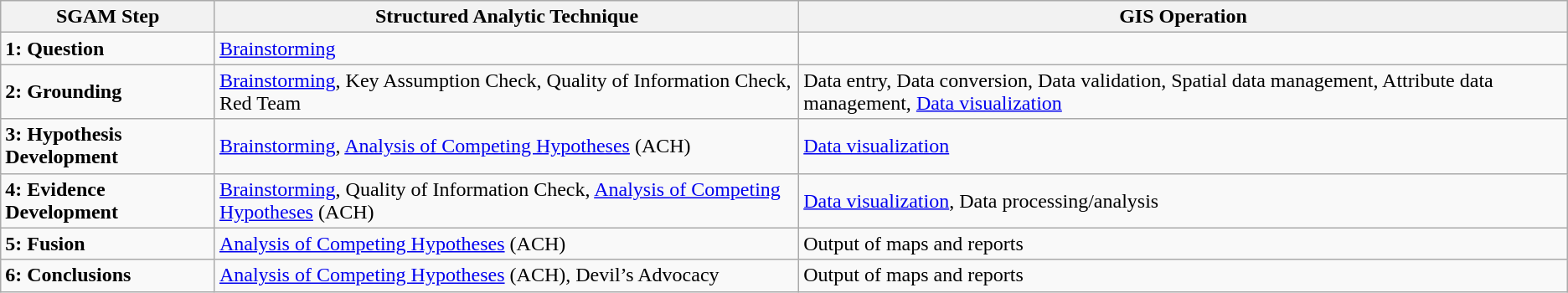<table class="wikitable">
<tr>
<th>SGAM Step</th>
<th>Structured Analytic Technique</th>
<th>GIS Operation</th>
</tr>
<tr>
<td><strong>1: Question</strong></td>
<td><a href='#'>Brainstorming</a></td>
<td></td>
</tr>
<tr>
<td><strong>2: Grounding</strong></td>
<td><a href='#'>Brainstorming</a>, Key Assumption Check, Quality of Information Check, Red Team</td>
<td>Data entry, Data conversion, Data validation, Spatial data management, Attribute data management, <a href='#'>Data visualization</a></td>
</tr>
<tr>
<td><strong>3: Hypothesis Development</strong></td>
<td><a href='#'>Brainstorming</a>, <a href='#'>Analysis of Competing Hypotheses</a> (ACH)</td>
<td><a href='#'>Data visualization</a></td>
</tr>
<tr>
<td><strong>4: Evidence Development</strong></td>
<td><a href='#'>Brainstorming</a>, Quality of Information Check, <a href='#'>Analysis of Competing Hypotheses</a> (ACH)</td>
<td><a href='#'>Data visualization</a>, Data processing/analysis</td>
</tr>
<tr>
<td><strong>5: Fusion</strong></td>
<td><a href='#'>Analysis of Competing Hypotheses</a> (ACH)</td>
<td>Output of maps and reports</td>
</tr>
<tr>
<td><strong>6: Conclusions</strong></td>
<td><a href='#'>Analysis of Competing Hypotheses</a> (ACH), Devil’s Advocacy</td>
<td>Output of maps and reports</td>
</tr>
</table>
